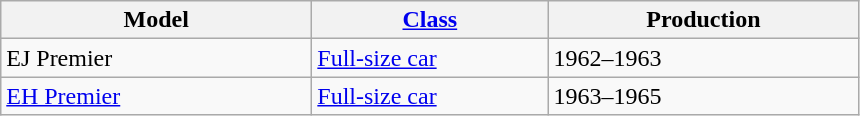<table class="wikitable">
<tr>
<th style="width:200px;">Model</th>
<th style="width:150px;"><a href='#'>Class</a></th>
<th style="width:200px;">Production</th>
</tr>
<tr>
<td valign="top">EJ Premier</td>
<td valign="top"><a href='#'>Full-size car</a></td>
<td valign="top">1962–1963</td>
</tr>
<tr>
<td valign="top"><a href='#'>EH Premier</a></td>
<td valign="top"><a href='#'>Full-size car</a></td>
<td valign="top">1963–1965</td>
</tr>
</table>
